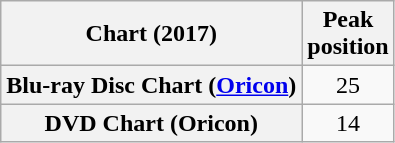<table class="wikitable plainrowheaders" style="text-align:center">
<tr>
<th scope="col">Chart (2017)</th>
<th scope="col">Peak<br> position</th>
</tr>
<tr>
<th scope="row">Blu-ray Disc Chart (<a href='#'>Oricon</a>)</th>
<td>25</td>
</tr>
<tr>
<th scope="row">DVD Chart (Oricon)</th>
<td>14</td>
</tr>
</table>
